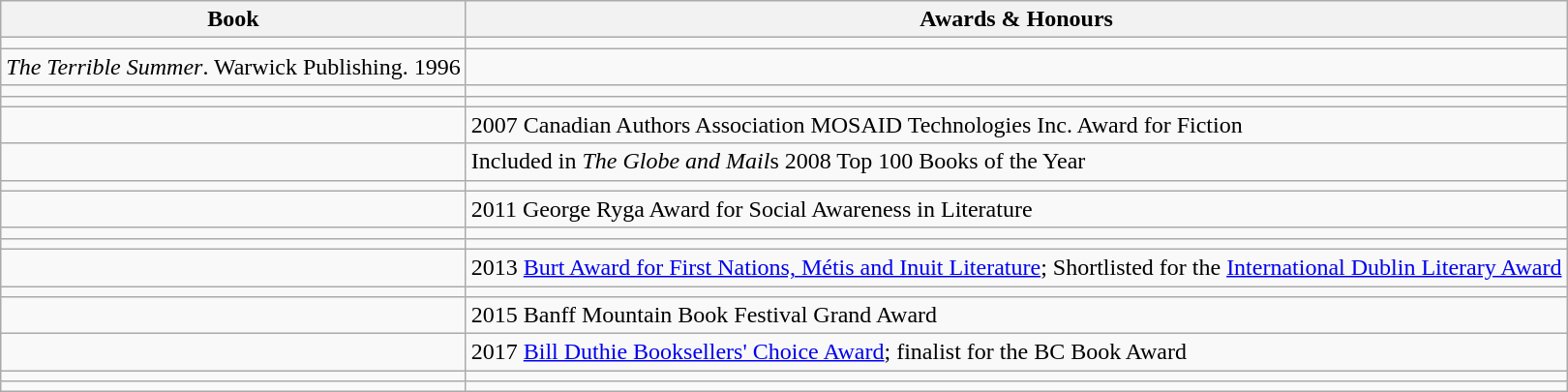<table class="wikitable">
<tr>
<th>Book</th>
<th>Awards & Honours</th>
</tr>
<tr>
<td></td>
<td></td>
</tr>
<tr>
<td><em>The Terrible Summer</em>. Warwick Publishing. 1996 </td>
<td></td>
</tr>
<tr>
<td></td>
<td></td>
</tr>
<tr>
<td></td>
<td></td>
</tr>
<tr>
<td></td>
<td>2007 Canadian Authors Association MOSAID Technologies Inc. Award for Fiction</td>
</tr>
<tr>
<td></td>
<td>Included in <em>The Globe and Mail</em>s 2008 Top 100 Books of the Year</td>
</tr>
<tr>
<td></td>
<td></td>
</tr>
<tr>
<td></td>
<td>2011 George Ryga Award for Social Awareness in Literature</td>
</tr>
<tr>
<td></td>
<td></td>
</tr>
<tr>
<td></td>
<td></td>
</tr>
<tr>
<td></td>
<td>2013 <a href='#'>Burt Award for First Nations, Métis and Inuit Literature</a>; Shortlisted for the <a href='#'>International Dublin Literary Award</a></td>
</tr>
<tr>
<td></td>
<td></td>
</tr>
<tr>
<td></td>
<td>2015 Banff Mountain Book Festival Grand Award</td>
</tr>
<tr>
<td></td>
<td>2017 <a href='#'>Bill Duthie Booksellers' Choice Award</a>; finalist for the BC Book Award</td>
</tr>
<tr>
<td></td>
<td></td>
</tr>
<tr>
<td></td>
<td></td>
</tr>
</table>
